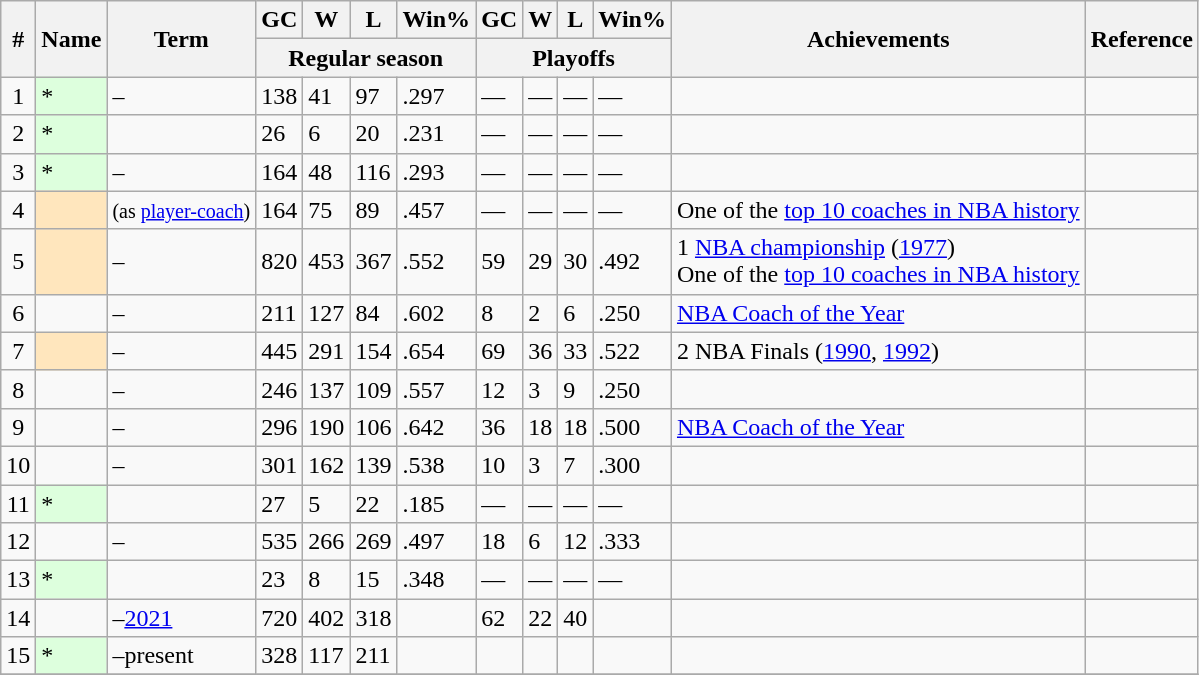<table class="wikitable sortable">
<tr>
<th rowspan="2">#</th>
<th rowspan="2">Name</th>
<th rowspan="2">Term</th>
<th>GC</th>
<th>W</th>
<th>L</th>
<th>Win%</th>
<th>GC</th>
<th>W</th>
<th>L</th>
<th>Win%</th>
<th rowspan="2" class=unsortable>Achievements</th>
<th rowspan="2" class=unsortable>Reference</th>
</tr>
<tr class="unsortable">
<th colspan="4">Regular season</th>
<th colspan="4">Playoffs</th>
</tr>
<tr>
<td align=center>1</td>
<td style="background-color:#ddffdd">*</td>
<td>–</td>
<td>138</td>
<td>41</td>
<td>97</td>
<td>.297</td>
<td>—</td>
<td>—</td>
<td>—</td>
<td>—</td>
<td></td>
<td align=center></td>
</tr>
<tr>
<td align=center>2</td>
<td style="background-color:#ddffdd">*</td>
<td></td>
<td>26</td>
<td>6</td>
<td>20</td>
<td>.231</td>
<td>—</td>
<td>—</td>
<td>—</td>
<td>—</td>
<td></td>
<td align=center></td>
</tr>
<tr>
<td align=center>3</td>
<td style="background-color:#ddffdd">*</td>
<td>–</td>
<td>164</td>
<td>48</td>
<td>116</td>
<td>.293</td>
<td>—</td>
<td>—</td>
<td>—</td>
<td>—</td>
<td></td>
<td align=center></td>
</tr>
<tr>
<td align=center>4</td>
<td style="background-color:#FFE6BD"></td>
<td> <small>(as <a href='#'>player-coach</a>)</small><br></td>
<td>164</td>
<td>75</td>
<td>89</td>
<td>.457</td>
<td>—</td>
<td>—</td>
<td>—</td>
<td>—</td>
<td>One of the <a href='#'>top 10 coaches in NBA history</a></td>
<td align=center></td>
</tr>
<tr>
<td align=center>5</td>
<td style="background-color:#FFE6BD"></td>
<td>–</td>
<td>820</td>
<td>453</td>
<td>367</td>
<td>.552</td>
<td>59</td>
<td>29</td>
<td>30</td>
<td>.492</td>
<td>1 <a href='#'>NBA championship</a> (<a href='#'>1977</a>)<br>One of the <a href='#'>top 10 coaches in NBA history</a></td>
<td align=center></td>
</tr>
<tr>
<td align=center>6</td>
<td></td>
<td>–</td>
<td>211</td>
<td>127</td>
<td>84</td>
<td>.602</td>
<td>8</td>
<td>2</td>
<td>6</td>
<td>.250</td>
<td> <a href='#'>NBA Coach of the Year</a></td>
<td align=center></td>
</tr>
<tr>
<td align=center>7</td>
<td style="background-color:#FFE6BD"></td>
<td>–</td>
<td>445</td>
<td>291</td>
<td>154</td>
<td>.654</td>
<td>69</td>
<td>36</td>
<td>33</td>
<td>.522</td>
<td>2 NBA Finals (<a href='#'>1990</a>, <a href='#'>1992</a>)</td>
<td align=center></td>
</tr>
<tr>
<td align=center>8</td>
<td></td>
<td>–</td>
<td>246</td>
<td>137</td>
<td>109</td>
<td>.557</td>
<td>12</td>
<td>3</td>
<td>9</td>
<td>.250</td>
<td></td>
<td align=center></td>
</tr>
<tr>
<td align=center>9</td>
<td></td>
<td>–</td>
<td>296</td>
<td>190</td>
<td>106</td>
<td>.642</td>
<td>36</td>
<td>18</td>
<td>18</td>
<td>.500</td>
<td> <a href='#'>NBA Coach of the Year</a></td>
<td align=center></td>
</tr>
<tr>
<td align=center>10</td>
<td></td>
<td>–</td>
<td>301</td>
<td>162</td>
<td>139</td>
<td>.538</td>
<td>10</td>
<td>3</td>
<td>7</td>
<td>.300</td>
<td></td>
<td align=center></td>
</tr>
<tr>
<td align=center>11</td>
<td style="background-color:#ddffdd">*</td>
<td></td>
<td>27</td>
<td>5</td>
<td>22</td>
<td>.185</td>
<td>—</td>
<td>—</td>
<td>—</td>
<td>—</td>
<td></td>
<td align=center></td>
</tr>
<tr>
<td align=center>12</td>
<td></td>
<td>–</td>
<td>535</td>
<td>266</td>
<td>269</td>
<td>.497</td>
<td>18</td>
<td>6</td>
<td>12</td>
<td>.333</td>
<td></td>
<td align=center></td>
</tr>
<tr>
<td align=center>13</td>
<td style="background-color:#ddffdd">*</td>
<td></td>
<td>23</td>
<td>8</td>
<td>15</td>
<td>.348</td>
<td>—</td>
<td>—</td>
<td>—</td>
<td>—</td>
<td></td>
<td align=center></td>
</tr>
<tr>
<td align=center>14</td>
<td></td>
<td>–<a href='#'>2021</a></td>
<td>720</td>
<td>402</td>
<td>318</td>
<td></td>
<td>62</td>
<td>22</td>
<td>40</td>
<td></td>
<td></td>
<td align=center></td>
</tr>
<tr>
<td align=center>15</td>
<td style="background-color:#ddffdd">*</td>
<td>–present</td>
<td>328</td>
<td>117</td>
<td>211</td>
<td></td>
<td></td>
<td></td>
<td></td>
<td></td>
<td></td>
<td align=center></td>
</tr>
<tr>
</tr>
</table>
